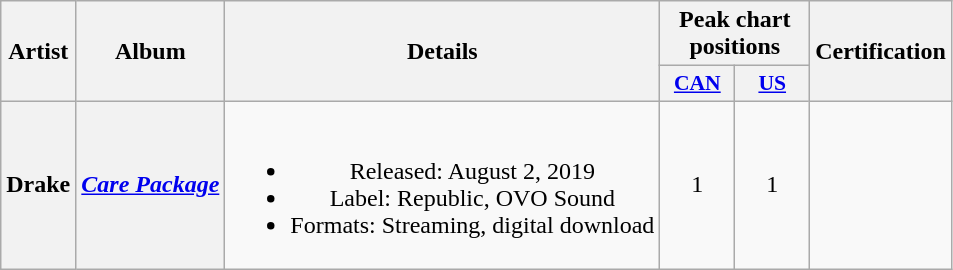<table class="wikitable plainrowheaders" style="text-align:center;">
<tr>
<th rowspan="2">Artist</th>
<th rowspan="2">Album</th>
<th rowspan="2">Details</th>
<th scope="col" colspan="2">Peak chart positions</th>
<th rowspan="2">Certification</th>
</tr>
<tr>
<th scope="col" style="width:3em;font-size:90%;"><a href='#'>CAN</a></th>
<th scope="col" style="width:3em;font-size:90%;"><a href='#'>US</a></th>
</tr>
<tr>
<th scope="row">Drake</th>
<th scope="row"><em><a href='#'>Care Package</a></em></th>
<td><br><ul><li>Released: August 2, 2019</li><li>Label: Republic, OVO Sound</li><li>Formats: Streaming, digital download</li></ul></td>
<td>1</td>
<td>1</td>
<td></td>
</tr>
</table>
